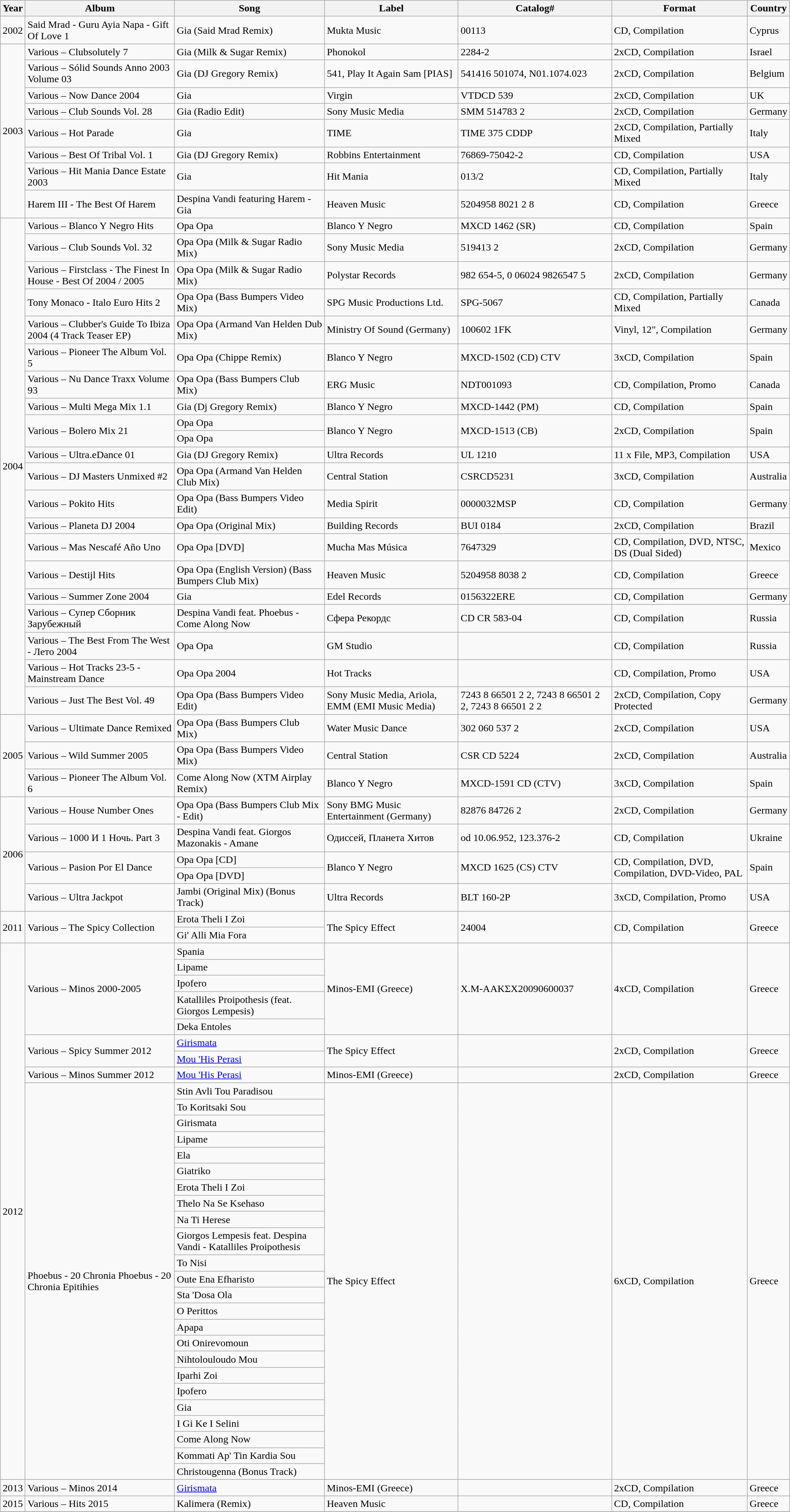<table class="wikitable">
<tr>
<th>Year</th>
<th>Album</th>
<th>Song</th>
<th>Label</th>
<th>Catalog#</th>
<th>Format</th>
<th>Country</th>
</tr>
<tr>
<td>2002</td>
<td>Said Mrad - Guru Ayia Napa - Gift Of Love 1</td>
<td>Gia (Said Mrad Remix)</td>
<td>Mukta Music</td>
<td>00113</td>
<td>CD, Compilation</td>
<td>Cyprus</td>
</tr>
<tr>
<td rowspan="8">2003</td>
<td>Various – Clubsolutely 7</td>
<td>Gia (Milk & Sugar Remix)</td>
<td>Phonokol</td>
<td>2284-2</td>
<td>2xCD, Compilation</td>
<td>Israel</td>
</tr>
<tr>
<td>Various – Sólid Sounds Anno 2003 Volume 03</td>
<td>Gia (DJ Gregory Remix)</td>
<td>541, Play It Again Sam [PIAS]</td>
<td>541416 501074, N01.1074.023</td>
<td>2xCD, Compilation</td>
<td>Belgium</td>
</tr>
<tr>
<td>Various – Now Dance 2004</td>
<td>Gia</td>
<td>Virgin</td>
<td>VTDCD 539</td>
<td>2xCD, Compilation</td>
<td>UK</td>
</tr>
<tr>
<td>Various – Club Sounds Vol. 28</td>
<td>Gia (Radio Edit)</td>
<td>Sony Music Media</td>
<td>SMM 514783 2</td>
<td>2xCD, Compilation</td>
<td>Germany</td>
</tr>
<tr>
<td>Various – Hot Parade</td>
<td>Gia</td>
<td>TIME</td>
<td>TIME 375 CDDP</td>
<td>2xCD, Compilation, Partially Mixed</td>
<td>Italy</td>
</tr>
<tr>
<td>Various – Best Of Tribal Vol. 1</td>
<td>Gia (DJ Gregory Remix)</td>
<td>Robbins Entertainment</td>
<td>76869-75042-2</td>
<td>CD, Compilation</td>
<td>USA</td>
</tr>
<tr>
<td>Various – Hit Mania Dance Estate 2003</td>
<td>Gia</td>
<td>Hit Mania</td>
<td>013/2</td>
<td>CD, Compilation, Partially Mixed</td>
<td>Italy</td>
</tr>
<tr>
<td>Harem III - The Best Of Harem</td>
<td>Despina Vandi featuring Harem - Gia</td>
<td>Heaven Music</td>
<td>5204958 8021 2 8</td>
<td>CD, Compilation</td>
<td>Greece</td>
</tr>
<tr>
<td rowspan="21">2004</td>
<td>Various – Blanco Y Negro Hits</td>
<td>Opa Opa</td>
<td>Blanco Y Negro</td>
<td>MXCD 1462 (SR)</td>
<td>CD, Compilation</td>
<td>Spain</td>
</tr>
<tr>
<td>Various – Club Sounds Vol. 32</td>
<td>Opa Opa (Milk & Sugar Radio Mix)</td>
<td>Sony Music Media</td>
<td>519413 2</td>
<td>2xCD, Compilation</td>
<td>Germany</td>
</tr>
<tr>
<td>Various – Firstclass - The Finest In House - Best Of 2004 / 2005</td>
<td>Opa Opa (Milk & Sugar Radio Mix)</td>
<td>Polystar Records</td>
<td>982 654-5, 0 06024 9826547 5</td>
<td>2xCD, Compilation</td>
<td>Germany</td>
</tr>
<tr>
<td>Tony Monaco - Italo Euro Hits 2</td>
<td>Opa Opa (Bass Bumpers Video Mix)</td>
<td>SPG Music Productions Ltd.</td>
<td>SPG-5067</td>
<td>CD, Compilation, Partially Mixed</td>
<td>Canada</td>
</tr>
<tr>
<td>Various – Clubber's Guide To Ibiza 2004 (4 Track Teaser EP)</td>
<td>Opa Opa (Armand Van Helden Dub Mix)</td>
<td>Ministry Of Sound (Germany)</td>
<td>100602 1FK</td>
<td>Vinyl, 12", Compilation</td>
<td>Germany</td>
</tr>
<tr>
<td>Various – Pioneer The Album Vol. 5</td>
<td>Opa Opa (Chippe Remix)</td>
<td>Blanco Y Negro</td>
<td>MXCD-1502 (CD) CTV</td>
<td>3xCD, Compilation</td>
<td>Spain</td>
</tr>
<tr>
<td>Various – Nu Dance Traxx Volume 93</td>
<td>Opa Opa (Bass Bumpers Club Mix)</td>
<td>ERG Music</td>
<td>NDT001093</td>
<td>CD, Compilation, Promo</td>
<td>Canada</td>
</tr>
<tr>
<td>Various – Multi Mega Mix 1.1</td>
<td>Gia (Dj Gregory Remix)</td>
<td>Blanco Y Negro</td>
<td>MXCD-1442 (PM)</td>
<td>CD, Compilation</td>
<td>Spain</td>
</tr>
<tr>
<td rowspan="2">Various – Bolero Mix 21</td>
<td>Opa Opa</td>
<td rowspan="2">Blanco Y Negro</td>
<td rowspan="2">MXCD-1513 (CB)</td>
<td rowspan="2">2xCD, Compilation</td>
<td rowspan="2">Spain</td>
</tr>
<tr>
<td>Opa Opa</td>
</tr>
<tr>
<td>Various – Ultra.eDance 01</td>
<td>Gia (DJ Gregory Remix)</td>
<td>Ultra Records</td>
<td>UL 1210</td>
<td>11 x File, MP3, Compilation</td>
<td>USA</td>
</tr>
<tr>
<td>Various – DJ Masters Unmixed #2</td>
<td>Opa Opa (Armand Van Helden Club Mix)</td>
<td>Central Station</td>
<td>CSRCD5231</td>
<td>3xCD, Compilation</td>
<td>Australia</td>
</tr>
<tr>
<td>Various – Pokito Hits</td>
<td>Opa Opa (Bass Bumpers Video Edit)</td>
<td>Media Spirit</td>
<td>0000032MSP</td>
<td>CD, Compilation</td>
<td>Germany</td>
</tr>
<tr>
<td>Various – Planeta DJ 2004</td>
<td>Opa Opa (Original Mix)</td>
<td>Building Records</td>
<td>BUI 0184</td>
<td>2xCD, Compilation</td>
<td>Brazil</td>
</tr>
<tr>
<td>Various – Mas Nescafé Año Uno</td>
<td>Opa Opa [DVD]</td>
<td>Mucha Mas Música</td>
<td>7647329</td>
<td>CD, Compilation, DVD, NTSC, DS (Dual Sided)</td>
<td>Mexico</td>
</tr>
<tr>
<td>Various – Destijl Hits</td>
<td>Opa Opa (English Version) (Bass Bumpers Club Mix)</td>
<td>Heaven Music</td>
<td>5204958 8038 2</td>
<td>CD, Compilation</td>
<td>Greece</td>
</tr>
<tr>
<td>Various – Summer Zone 2004</td>
<td>Gia</td>
<td>Edel Records</td>
<td>0156322ERE</td>
<td>CD, Compilation</td>
<td>Germany</td>
</tr>
<tr>
<td>Various – Супер Сборник Зарубежный</td>
<td>Despina Vandi feat. Phoebus - Come Along Now</td>
<td>Сфера Рекордс</td>
<td>CD CR 583-04</td>
<td>CD, Compilation</td>
<td>Russia</td>
</tr>
<tr>
<td>Various – The Best From The West - Лето 2004</td>
<td>Opa Opa</td>
<td>GM Studio</td>
<td></td>
<td>CD, Compilation</td>
<td>Russia</td>
</tr>
<tr>
<td>Various – Hot Tracks 23-5 - Mainstream Dance</td>
<td>Opa Opa 2004</td>
<td>Hot Tracks</td>
<td></td>
<td>CD, Compilation, Promo</td>
<td>USA</td>
</tr>
<tr>
<td>Various – Just The Best Vol. 49</td>
<td>Opa Opa (Bass Bumpers Video Edit)</td>
<td>Sony Music Media, Ariola, EMM (EMI Music Media)</td>
<td>7243 8 66501 2 2, 7243 8 66501 2 2, 7243 8 66501 2 2</td>
<td>2xCD, Compilation, Copy Protected</td>
<td>Germany</td>
</tr>
<tr>
<td rowspan="3">2005</td>
<td>Various – Ultimate Dance Remixed</td>
<td>Opa Opa (Bass Bumpers Club Mix)</td>
<td>Water Music Dance</td>
<td>302 060 537 2</td>
<td>2xCD, Compilation</td>
<td>USA</td>
</tr>
<tr>
<td>Various – Wild Summer 2005</td>
<td>Opa Opa (Bass Bumpers Video Mix)</td>
<td>Central Station</td>
<td>CSR CD 5224</td>
<td>2xCD, Compilation</td>
<td>Australia</td>
</tr>
<tr>
<td>Various – Pioneer The Album Vol. 6</td>
<td>Come Along Now (XTM Airplay Remix)</td>
<td>Blanco Y Negro</td>
<td>MXCD-1591 CD (CTV)</td>
<td>3xCD, Compilation</td>
<td>Spain</td>
</tr>
<tr>
<td rowspan="5">2006</td>
<td>Various – House Number Ones</td>
<td>Opa Opa (Bass Bumpers Club Mix - Edit)</td>
<td>Sony BMG Music Entertainment (Germany)</td>
<td>82876 84726 2</td>
<td>2xCD, Compilation</td>
<td>Germany</td>
</tr>
<tr>
<td>Various – 1000 И 1 Ночь. Part 3</td>
<td>Despina Vandi feat. Giorgos Mazonakis - Amane</td>
<td>Одиссей, Планета Хитов</td>
<td>od 10.06.952, 123.376-2</td>
<td>CD, Compilation</td>
<td>Ukraine</td>
</tr>
<tr>
<td rowspan="2">Various – Pasion Por El Dance</td>
<td>Opa Opa [CD]</td>
<td rowspan="2">Blanco Y Negro</td>
<td rowspan="2">MXCD 1625 (CS) CTV</td>
<td rowspan="2">CD, Compilation, DVD, Compilation, DVD-Video, PAL</td>
<td rowspan="2">Spain</td>
</tr>
<tr>
<td>Opa Opa [DVD]</td>
</tr>
<tr>
<td>Various – Ultra Jackpot</td>
<td>Jambi (Original Mix) (Bonus Track)</td>
<td>Ultra Records</td>
<td>BLT 160-2P</td>
<td>3xCD, Compilation, Promo</td>
<td>USA</td>
</tr>
<tr>
<td rowspan="2">2011</td>
<td rowspan="2">Various – The Spicy Collection</td>
<td>Erota Theli I Zoi</td>
<td rowspan="2">The Spicy Effect</td>
<td rowspan="2">24004</td>
<td rowspan="2">CD, Compilation</td>
<td rowspan="2">Greece</td>
</tr>
<tr>
<td>Gi' Alli Mia Fora</td>
</tr>
<tr>
<td rowspan="32">2012</td>
<td rowspan="5">Various – Minos 2000-2005</td>
<td>Spania</td>
<td rowspan="5">Minos-EMI (Greece)</td>
<td rowspan="5">Χ.Μ-ΑΑΚΣΧ20090600037</td>
<td rowspan="5">4xCD, Compilation</td>
<td rowspan="5">Greece</td>
</tr>
<tr>
<td>Lipame</td>
</tr>
<tr>
<td>Ipofero</td>
</tr>
<tr>
<td>Katalliles Proipothesis (feat. Giorgos Lempesis)</td>
</tr>
<tr>
<td>Deka Entoles</td>
</tr>
<tr>
<td rowspan="2">Various – Spicy Summer 2012</td>
<td><a href='#'>Girismata</a></td>
<td rowspan="2">The Spicy Effect</td>
<td rowspan="2"></td>
<td rowspan="2">2xCD, Compilation</td>
<td rowspan="2">Greece</td>
</tr>
<tr>
<td><a href='#'>Mou 'His Perasi</a></td>
</tr>
<tr>
<td>Various – Minos Summer 2012</td>
<td><a href='#'>Mou 'His Perasi</a></td>
<td>Minos-EMI (Greece)</td>
<td></td>
<td>2xCD, Compilation</td>
<td>Greece</td>
</tr>
<tr>
<td rowspan="24">Phoebus - 20 Chronia Phoebus - 20 Chronia Epitihies</td>
<td>Stin Avli Tou Paradisou</td>
<td rowspan="24">The Spicy Effect</td>
<td rowspan="24"></td>
<td rowspan="24">6xCD, Compilation</td>
<td rowspan="24">Greece</td>
</tr>
<tr>
<td>To Koritsaki Sou</td>
</tr>
<tr>
<td>Girismata</td>
</tr>
<tr>
<td>Lipame</td>
</tr>
<tr>
<td>Ela</td>
</tr>
<tr>
<td>Giatriko</td>
</tr>
<tr>
<td>Erota Theli I Zoi</td>
</tr>
<tr>
<td>Thelo Na Se Ksehaso</td>
</tr>
<tr>
<td>Na Ti Herese</td>
</tr>
<tr>
<td>Giorgos Lempesis feat. Despina Vandi - Katalliles Proipothesis</td>
</tr>
<tr>
<td>To Nisi</td>
</tr>
<tr>
<td>Oute Ena Efharisto</td>
</tr>
<tr>
<td>Sta 'Dosa Ola</td>
</tr>
<tr>
<td>O Perittos</td>
</tr>
<tr>
<td>Apapa</td>
</tr>
<tr>
<td>Oti Onirevomoun</td>
</tr>
<tr>
<td>Nihtolouloudo Mou</td>
</tr>
<tr>
<td>Iparhi Zoi</td>
</tr>
<tr>
<td>Ipofero</td>
</tr>
<tr>
<td>Gia</td>
</tr>
<tr>
<td>I Gi Ke I Selini</td>
</tr>
<tr>
<td>Come Along Now</td>
</tr>
<tr>
<td>Kommati Ap' Tin Kardia Sou</td>
</tr>
<tr>
<td>Christougenna (Bonus Track)</td>
</tr>
<tr>
<td rowspan="1">2013</td>
<td rowspan="1">Various – Minos 2014</td>
<td><a href='#'>Girismata</a></td>
<td rowspan="1">Minos-EMI (Greece)</td>
<td rowspan="1"></td>
<td rowspan="1">2xCD, Compilation</td>
<td rowspan="1">Greece</td>
</tr>
<tr>
<td rowspan="1">2015</td>
<td rowspan="1">Various – Hits 2015</td>
<td>Kalimera (Remix)</td>
<td rowspan="1">Heaven Music</td>
<td rowspan="1"></td>
<td rowspan="1">CD, Compilation</td>
<td rowspan="1">Greece</td>
</tr>
<tr>
</tr>
</table>
